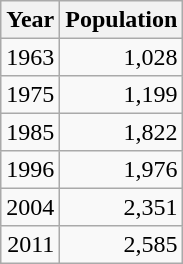<table class="wikitable" style="line-height:1.1em;">
<tr>
<th>Year</th>
<th>Population</th>
</tr>
<tr align="right">
<td>1963</td>
<td>1,028</td>
</tr>
<tr align="right">
<td>1975</td>
<td>1,199</td>
</tr>
<tr align="right">
<td>1985</td>
<td>1,822</td>
</tr>
<tr align="right">
<td>1996</td>
<td>1,976</td>
</tr>
<tr align="right">
<td>2004</td>
<td>2,351</td>
</tr>
<tr align="right">
<td>2011</td>
<td>2,585</td>
</tr>
</table>
